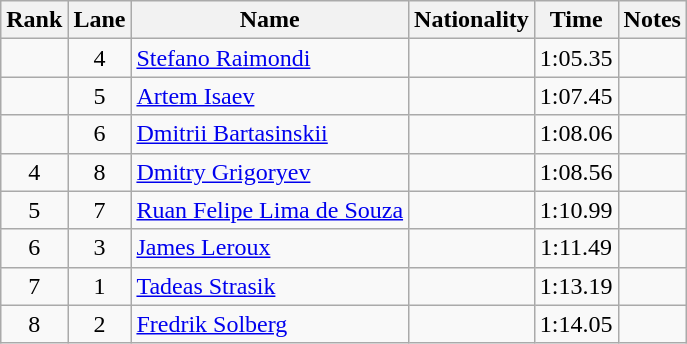<table class="wikitable sortable" style="text-align:center">
<tr>
<th>Rank</th>
<th>Lane</th>
<th>Name</th>
<th>Nationality</th>
<th>Time</th>
<th>Notes</th>
</tr>
<tr>
<td></td>
<td>4</td>
<td align=left><a href='#'>Stefano Raimondi</a></td>
<td align=left></td>
<td>1:05.35</td>
<td></td>
</tr>
<tr>
<td></td>
<td>5</td>
<td align=left><a href='#'>Artem Isaev</a></td>
<td align=left></td>
<td>1:07.45</td>
<td></td>
</tr>
<tr>
<td></td>
<td>6</td>
<td align=left><a href='#'>Dmitrii Bartasinskii</a></td>
<td align=left></td>
<td>1:08.06</td>
<td></td>
</tr>
<tr>
<td>4</td>
<td>8</td>
<td align=left><a href='#'>Dmitry Grigoryev</a></td>
<td align=left></td>
<td>1:08.56</td>
<td></td>
</tr>
<tr>
<td>5</td>
<td>7</td>
<td align=left><a href='#'>Ruan Felipe Lima de Souza</a></td>
<td align=left></td>
<td>1:10.99</td>
<td></td>
</tr>
<tr>
<td>6</td>
<td>3</td>
<td align=left><a href='#'>James Leroux</a></td>
<td align=left></td>
<td>1:11.49</td>
<td></td>
</tr>
<tr>
<td>7</td>
<td>1</td>
<td align=left><a href='#'>Tadeas Strasik</a></td>
<td align=left></td>
<td>1:13.19</td>
<td></td>
</tr>
<tr>
<td>8</td>
<td>2</td>
<td align=left><a href='#'>Fredrik Solberg</a></td>
<td align=left></td>
<td>1:14.05</td>
<td></td>
</tr>
</table>
